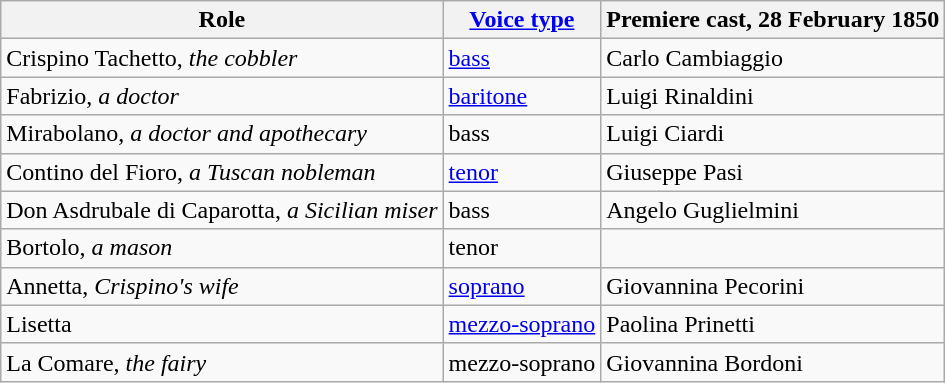<table class="wikitable">
<tr>
<th>Role</th>
<th><a href='#'>Voice type</a></th>
<th>Premiere cast, 28 February 1850</th>
</tr>
<tr>
<td>Crispino Tachetto, <em>the cobbler</em></td>
<td><a href='#'>bass</a></td>
<td>Carlo Cambiaggio</td>
</tr>
<tr>
<td>Fabrizio, <em>a doctor</em></td>
<td><a href='#'>baritone</a></td>
<td>Luigi Rinaldini</td>
</tr>
<tr>
<td>Mirabolano, <em>a doctor and apothecary</em></td>
<td>bass</td>
<td>Luigi Ciardi</td>
</tr>
<tr>
<td>Contino del Fioro, <em>a Tuscan nobleman</em></td>
<td><a href='#'>tenor</a></td>
<td>Giuseppe Pasi</td>
</tr>
<tr>
<td>Don Asdrubale di Caparotta, <em>a Sicilian miser</em></td>
<td>bass</td>
<td>Angelo Guglielmini</td>
</tr>
<tr>
<td>Bortolo, <em>a mason</em></td>
<td>tenor</td>
<td></td>
</tr>
<tr>
<td>Annetta, <em>Crispino's wife</em></td>
<td><a href='#'>soprano</a></td>
<td>Giovannina Pecorini</td>
</tr>
<tr>
<td>Lisetta</td>
<td><a href='#'>mezzo-soprano</a></td>
<td>Paolina Prinetti</td>
</tr>
<tr>
<td>La Comare, <em>the fairy</em></td>
<td>mezzo-soprano</td>
<td>Giovannina Bordoni</td>
</tr>
</table>
